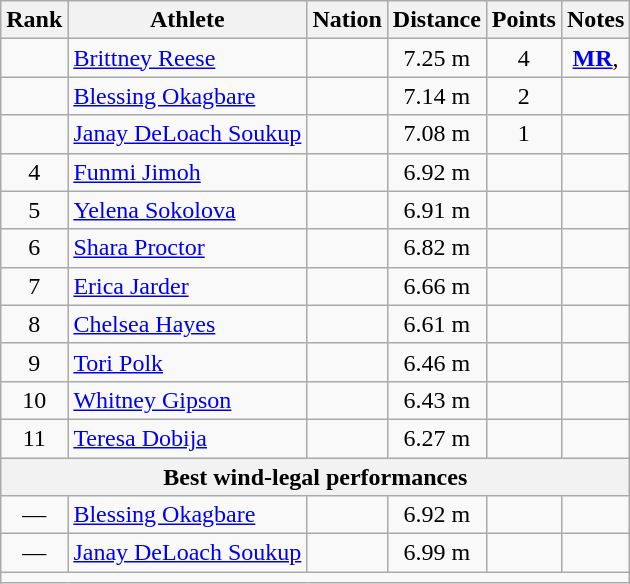<table class="wikitable mw-datatable sortable" style="text-align:center;">
<tr>
<th>Rank</th>
<th>Athlete</th>
<th>Nation</th>
<th>Distance</th>
<th>Points</th>
<th>Notes</th>
</tr>
<tr>
<td></td>
<td align=left><a href='#'>Brittney Reese</a></td>
<td align=left></td>
<td>7.25 m </td>
<td>4</td>
<td><strong><a href='#'>MR</a></strong>, </td>
</tr>
<tr>
<td></td>
<td align=left><a href='#'>Blessing Okagbare</a></td>
<td align=left></td>
<td>7.14 m </td>
<td>2</td>
<td></td>
</tr>
<tr>
<td></td>
<td align=left><a href='#'>Janay DeLoach Soukup</a></td>
<td align=left></td>
<td>7.08 m </td>
<td>1</td>
<td></td>
</tr>
<tr>
<td>4</td>
<td align=left><a href='#'>Funmi Jimoh</a></td>
<td align=left></td>
<td>6.92 m </td>
<td></td>
<td></td>
</tr>
<tr>
<td>5</td>
<td align=left><a href='#'>Yelena Sokolova</a></td>
<td align=left></td>
<td>6.91 m </td>
<td></td>
<td></td>
</tr>
<tr>
<td>6</td>
<td align=left><a href='#'>Shara Proctor</a></td>
<td align=left></td>
<td>6.82 m </td>
<td></td>
<td></td>
</tr>
<tr>
<td>7</td>
<td align=left><a href='#'>Erica Jarder</a></td>
<td align=left></td>
<td>6.66 m </td>
<td></td>
<td></td>
</tr>
<tr>
<td>8</td>
<td align=left><a href='#'>Chelsea Hayes</a></td>
<td align=left></td>
<td>6.61 m </td>
<td></td>
<td></td>
</tr>
<tr>
<td>9</td>
<td align=left><a href='#'>Tori Polk</a></td>
<td align=left></td>
<td>6.46 m </td>
<td></td>
<td></td>
</tr>
<tr>
<td>10</td>
<td align=left><a href='#'>Whitney Gipson</a></td>
<td align=left></td>
<td>6.43 m </td>
<td></td>
<td></td>
</tr>
<tr>
<td>11</td>
<td align=left><a href='#'>Teresa Dobija</a></td>
<td align=left></td>
<td>6.27 m </td>
<td></td>
<td></td>
</tr>
<tr>
<th align=center colspan=6>Best wind-legal performances</th>
</tr>
<tr>
<td>—</td>
<td align=left><a href='#'>Blessing Okagbare</a></td>
<td align=left></td>
<td>6.92 m </td>
<td></td>
<td></td>
</tr>
<tr>
<td>—</td>
<td align=left><a href='#'>Janay DeLoach Soukup</a></td>
<td align=left></td>
<td>6.99 m </td>
<td></td>
<td></td>
</tr>
<tr class="sortbottom">
<td colspan=6></td>
</tr>
</table>
